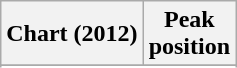<table class="wikitable sortable plainrowheaders" style="text-align:center">
<tr>
<th scope="col">Chart (2012)</th>
<th scope="col">Peak<br> position</th>
</tr>
<tr>
</tr>
<tr>
</tr>
<tr>
</tr>
</table>
